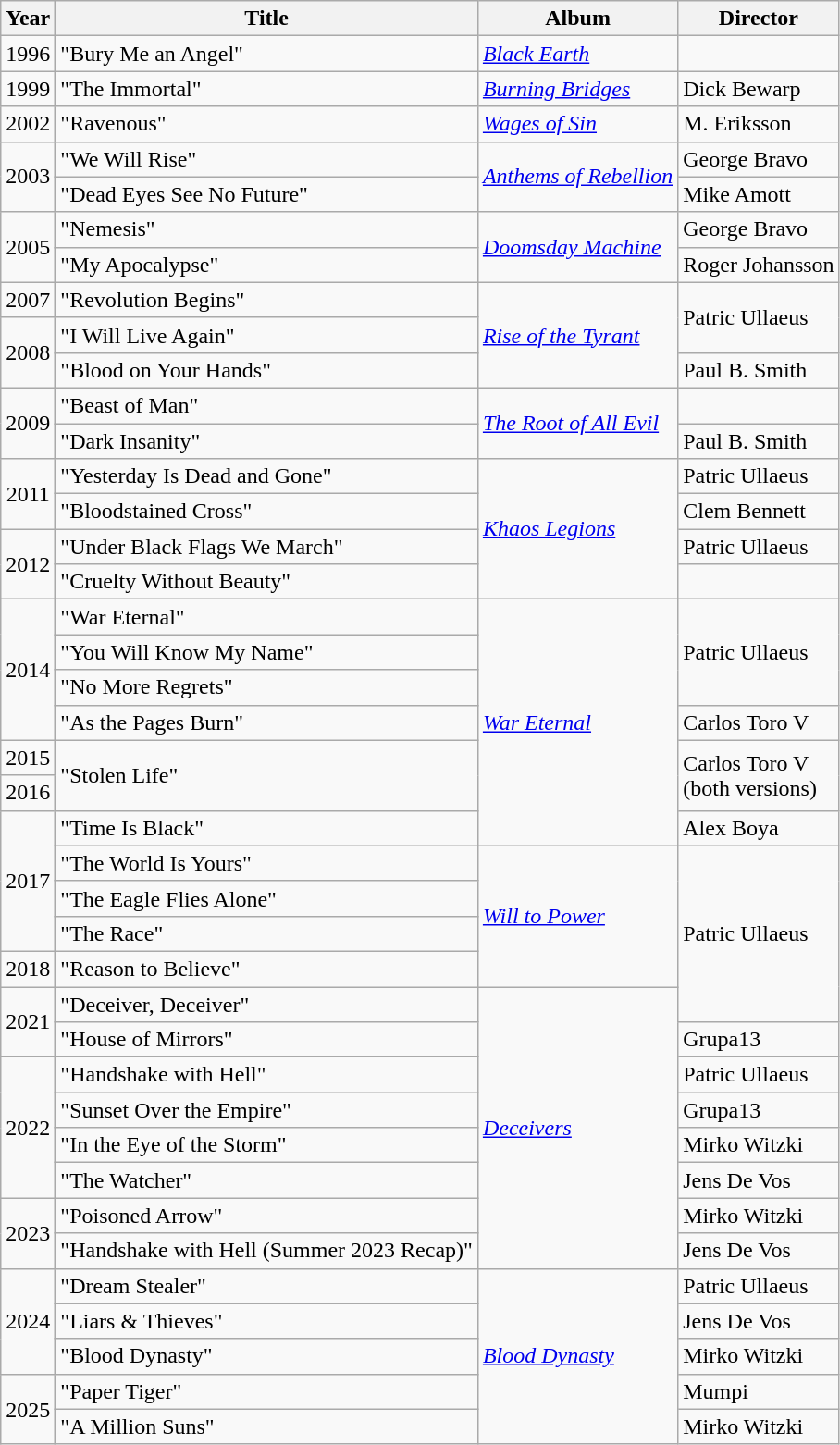<table class="wikitable">
<tr>
<th>Year</th>
<th>Title</th>
<th>Album</th>
<th>Director</th>
</tr>
<tr>
<td style="text-align:center;">1996</td>
<td>"Bury Me an Angel"</td>
<td><em><a href='#'>Black Earth</a></em></td>
<td></td>
</tr>
<tr>
<td style="text-align:center;">1999</td>
<td>"The Immortal"</td>
<td><em><a href='#'>Burning Bridges</a></em></td>
<td>Dick Bewarp</td>
</tr>
<tr>
<td style="text-align:center;">2002</td>
<td>"Ravenous"</td>
<td><em><a href='#'>Wages of Sin</a></em></td>
<td>M. Eriksson</td>
</tr>
<tr>
<td rowspan="2" style="text-align:center;">2003</td>
<td>"We Will Rise"</td>
<td rowspan="2"><em><a href='#'>Anthems of Rebellion</a></em></td>
<td>George Bravo</td>
</tr>
<tr>
<td>"Dead Eyes See No Future"</td>
<td>Mike Amott</td>
</tr>
<tr>
<td rowspan="2" style="text-align:center;">2005</td>
<td>"Nemesis"</td>
<td rowspan="2"><em><a href='#'>Doomsday Machine</a></em></td>
<td>George Bravo</td>
</tr>
<tr>
<td>"My Apocalypse"</td>
<td>Roger Johansson</td>
</tr>
<tr>
<td style="text-align:center;">2007</td>
<td>"Revolution Begins"</td>
<td rowspan="3"><em><a href='#'>Rise of the Tyrant</a></em></td>
<td rowspan="2">Patric Ullaeus</td>
</tr>
<tr>
<td rowspan="2"  style="text-align:center;">2008</td>
<td>"I Will Live Again"</td>
</tr>
<tr>
<td>"Blood on Your Hands"</td>
<td>Paul B. Smith</td>
</tr>
<tr>
<td rowspan="2"  style="text-align:center;">2009</td>
<td>"Beast of Man"</td>
<td rowspan="2"><em><a href='#'>The Root of All Evil</a></em></td>
<td></td>
</tr>
<tr>
<td>"Dark Insanity"</td>
<td>Paul B. Smith</td>
</tr>
<tr>
<td rowspan="2" style="text-align:center;">2011</td>
<td>"Yesterday Is Dead and Gone"</td>
<td rowspan="4"><em><a href='#'>Khaos Legions</a></em></td>
<td>Patric Ullaeus</td>
</tr>
<tr>
<td>"Bloodstained Cross"</td>
<td>Clem Bennett</td>
</tr>
<tr>
<td rowspan="2" style="text-align:center;">2012</td>
<td>"Under Black Flags We March"</td>
<td>Patric Ullaeus</td>
</tr>
<tr>
<td>"Cruelty Without Beauty"</td>
<td></td>
</tr>
<tr>
<td rowspan="4" style="text-align:center;">2014</td>
<td>"War Eternal"</td>
<td rowspan="7"><em><a href='#'>War Eternal</a></em></td>
<td rowspan="3">Patric Ullaeus</td>
</tr>
<tr>
<td>"You Will Know My Name"</td>
</tr>
<tr>
<td>"No More Regrets"</td>
</tr>
<tr>
<td>"As the Pages Burn"</td>
<td>Carlos Toro V</td>
</tr>
<tr>
<td>2015</td>
<td rowspan="2">"Stolen Life"</td>
<td rowspan="2">Carlos Toro V<br><span>(both versions)</span></td>
</tr>
<tr>
<td>2016</td>
</tr>
<tr>
<td rowspan="4" style="text-align:center;">2017</td>
<td>"Time Is Black"</td>
<td>Alex Boya</td>
</tr>
<tr>
<td>"The World Is Yours"</td>
<td rowspan="4"><em><a href='#'>Will to Power</a></em></td>
<td rowspan="5">Patric Ullaeus</td>
</tr>
<tr>
<td>"The Eagle Flies Alone"</td>
</tr>
<tr>
<td>"The Race"</td>
</tr>
<tr>
<td>2018</td>
<td>"Reason to Believe"</td>
</tr>
<tr>
<td rowspan=2" style="text-align:center;">2021</td>
<td>"Deceiver, Deceiver"</td>
<td rowspan="8"><em><a href='#'>Deceivers</a></em></td>
</tr>
<tr>
<td>"House of Mirrors"</td>
<td>Grupa13</td>
</tr>
<tr>
<td rowspan=4" style="text-align:center;">2022</td>
<td>"Handshake with Hell"</td>
<td>Patric Ullaeus</td>
</tr>
<tr>
<td>"Sunset Over the Empire"</td>
<td>Grupa13</td>
</tr>
<tr>
<td>"In the Eye of the Storm"</td>
<td>Mirko Witzki</td>
</tr>
<tr>
<td>"The Watcher"</td>
<td>Jens De Vos</td>
</tr>
<tr>
<td rowspan=2" style="text-align:center;">2023</td>
<td>"Poisoned Arrow"</td>
<td>Mirko Witzki</td>
</tr>
<tr>
<td>"Handshake with Hell (Summer 2023 Recap)"</td>
<td>Jens De Vos</td>
</tr>
<tr>
<td rowspan=3" style="text-align:center;">2024</td>
<td>"Dream Stealer"</td>
<td rowspan=5"><em><a href='#'>Blood Dynasty</a></em></td>
<td>Patric Ullaeus</td>
</tr>
<tr>
<td>"Liars & Thieves"</td>
<td>Jens De Vos</td>
</tr>
<tr>
<td>"Blood Dynasty"</td>
<td>Mirko Witzki</td>
</tr>
<tr>
<td rowspan=2">2025</td>
<td>"Paper Tiger"</td>
<td>Mumpi</td>
</tr>
<tr>
<td>"A Million Suns"</td>
<td>Mirko Witzki</td>
</tr>
</table>
